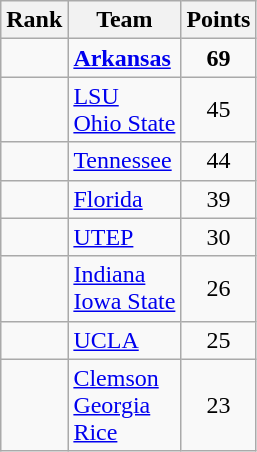<table class="wikitable sortable" style="text-align:center">
<tr>
<th>Rank</th>
<th>Team</th>
<th>Points</th>
</tr>
<tr>
<td></td>
<td align="left"><strong><a href='#'>Arkansas</a></strong></td>
<td><strong>69</strong></td>
</tr>
<tr>
<td></td>
<td align="left"><a href='#'>LSU</a><br><a href='#'>Ohio State</a></td>
<td>45</td>
</tr>
<tr>
<td></td>
<td align="left"><a href='#'>Tennessee</a></td>
<td>44</td>
</tr>
<tr>
<td></td>
<td align="left"><a href='#'>Florida</a></td>
<td>39</td>
</tr>
<tr>
<td></td>
<td align="left"><a href='#'>UTEP</a></td>
<td>30</td>
</tr>
<tr>
<td></td>
<td align="left"><a href='#'>Indiana</a><br><a href='#'>Iowa State</a></td>
<td>26</td>
</tr>
<tr>
<td></td>
<td align="left"><a href='#'>UCLA</a></td>
<td>25</td>
</tr>
<tr>
<td></td>
<td align="left"><a href='#'>Clemson</a><br><a href='#'>Georgia</a><br><a href='#'>Rice</a></td>
<td>23</td>
</tr>
</table>
